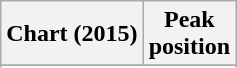<table class="wikitable sortable plainrowheaders">
<tr>
<th scope="col">Chart (2015)</th>
<th scope="col">Peak<br>position</th>
</tr>
<tr>
</tr>
<tr>
</tr>
<tr>
</tr>
<tr>
</tr>
<tr>
</tr>
</table>
